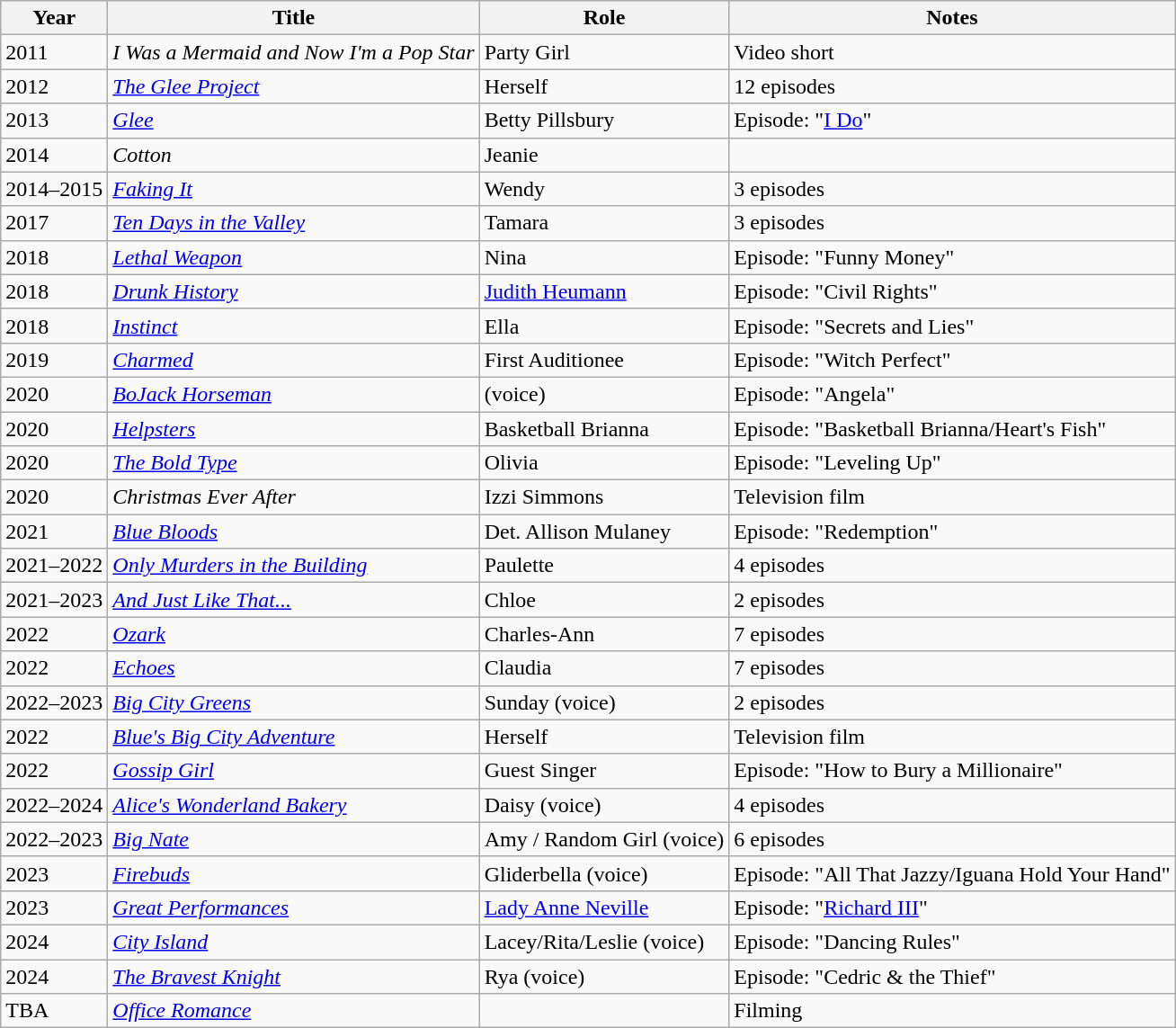<table class="wikitable">
<tr>
<th>Year</th>
<th>Title</th>
<th>Role</th>
<th>Notes</th>
</tr>
<tr>
<td>2011</td>
<td><em>I Was a Mermaid and Now I'm a Pop Star</em></td>
<td>Party Girl</td>
<td>Video short</td>
</tr>
<tr>
<td>2012</td>
<td><em><a href='#'>The Glee Project</a></em></td>
<td>Herself</td>
<td>12 episodes</td>
</tr>
<tr>
<td>2013</td>
<td><em><a href='#'>Glee</a></em></td>
<td>Betty Pillsbury</td>
<td>Episode: "<a href='#'>I Do</a>"</td>
</tr>
<tr>
<td>2014</td>
<td><em>Cotton</em></td>
<td>Jeanie</td>
<td></td>
</tr>
<tr>
<td>2014–2015</td>
<td><em><a href='#'>Faking It</a></em></td>
<td>Wendy</td>
<td>3 episodes</td>
</tr>
<tr>
<td>2017</td>
<td><em><a href='#'>Ten Days in the Valley</a></em></td>
<td>Tamara</td>
<td>3 episodes</td>
</tr>
<tr>
<td>2018</td>
<td><em><a href='#'>Lethal Weapon</a></em></td>
<td>Nina</td>
<td>Episode: "Funny Money"</td>
</tr>
<tr>
<td>2018</td>
<td><em><a href='#'>Drunk History</a></em></td>
<td><a href='#'>Judith Heumann</a></td>
<td>Episode: "Civil Rights"</td>
</tr>
<tr>
<td>2018</td>
<td><em><a href='#'>Instinct</a></em></td>
<td>Ella</td>
<td>Episode: "Secrets and Lies"</td>
</tr>
<tr>
<td>2019</td>
<td><em><a href='#'>Charmed</a></em></td>
<td>First Auditionee</td>
<td>Episode: "Witch Perfect"</td>
</tr>
<tr>
<td>2020</td>
<td><em><a href='#'>BoJack Horseman</a></em></td>
<td>(voice)</td>
<td>Episode: "Angela"</td>
</tr>
<tr>
<td>2020</td>
<td><em><a href='#'>Helpsters</a></em></td>
<td>Basketball Brianna</td>
<td>Episode: "Basketball Brianna/Heart's Fish"</td>
</tr>
<tr>
<td>2020</td>
<td><em><a href='#'>The Bold Type</a></em></td>
<td>Olivia</td>
<td>Episode: "Leveling Up"</td>
</tr>
<tr>
<td>2020</td>
<td><em>Christmas Ever After</em></td>
<td>Izzi Simmons</td>
<td>Television film</td>
</tr>
<tr>
<td>2021</td>
<td><em><a href='#'>Blue Bloods</a></em></td>
<td>Det. Allison Mulaney</td>
<td>Episode: "Redemption"</td>
</tr>
<tr>
<td>2021–2022</td>
<td><em><a href='#'>Only Murders in the Building</a></em></td>
<td>Paulette</td>
<td>4 episodes</td>
</tr>
<tr>
<td>2021–2023</td>
<td><em><a href='#'>And Just Like That...</a></em></td>
<td>Chloe</td>
<td>2 episodes</td>
</tr>
<tr>
<td>2022</td>
<td><em><a href='#'>Ozark</a></em></td>
<td>Charles-Ann</td>
<td>7 episodes</td>
</tr>
<tr>
<td>2022</td>
<td><em><a href='#'>Echoes</a></em></td>
<td>Claudia</td>
<td>7 episodes</td>
</tr>
<tr>
<td>2022–2023</td>
<td><em><a href='#'>Big City Greens</a></em></td>
<td>Sunday (voice)</td>
<td>2 episodes</td>
</tr>
<tr>
<td>2022</td>
<td><em><a href='#'>Blue's Big City Adventure</a></em></td>
<td>Herself</td>
<td>Television film</td>
</tr>
<tr>
<td>2022</td>
<td><em><a href='#'>Gossip Girl</a></em></td>
<td>Guest Singer</td>
<td>Episode: "How to Bury a Millionaire"</td>
</tr>
<tr>
<td>2022–2024</td>
<td><em><a href='#'>Alice's Wonderland Bakery</a></em></td>
<td>Daisy (voice)</td>
<td>4 episodes</td>
</tr>
<tr>
<td>2022–2023</td>
<td><em><a href='#'>Big Nate</a></em></td>
<td>Amy / Random Girl (voice)</td>
<td>6 episodes</td>
</tr>
<tr>
<td>2023</td>
<td><em><a href='#'>Firebuds</a></em></td>
<td>Gliderbella (voice)</td>
<td>Episode: "All That Jazzy/Iguana Hold Your Hand"</td>
</tr>
<tr>
<td>2023</td>
<td><em><a href='#'>Great Performances</a></em></td>
<td><a href='#'>Lady Anne Neville</a></td>
<td>Episode: "<a href='#'>Richard III</a>"</td>
</tr>
<tr>
<td>2024</td>
<td><em><a href='#'>City Island</a></em></td>
<td>Lacey/Rita/Leslie (voice)</td>
<td>Episode: "Dancing Rules"</td>
</tr>
<tr>
<td>2024</td>
<td><em><a href='#'>The Bravest Knight</a></em></td>
<td>Rya (voice)</td>
<td>Episode: "Cedric & the Thief"</td>
</tr>
<tr>
<td>TBA</td>
<td><em><a href='#'>Office Romance</a></em></td>
<td></td>
<td>Filming</td>
</tr>
</table>
